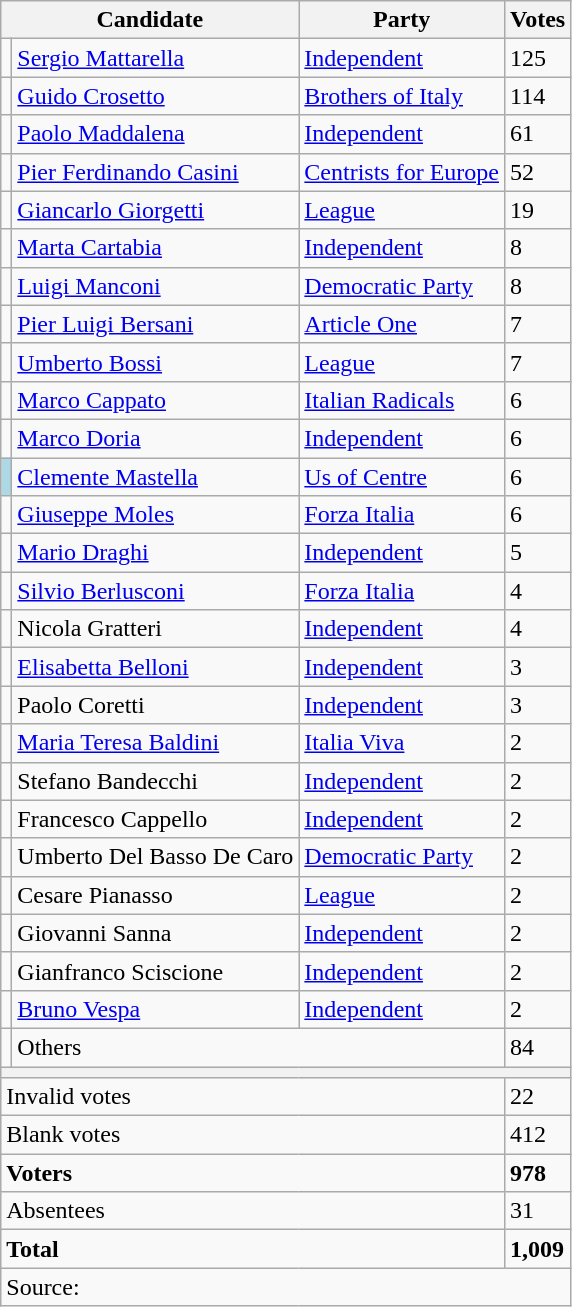<table class="wikitable mw-collapsible mw-collapsed">
<tr>
<th colspan=2>Candidate</th>
<th>Party</th>
<th>Votes</th>
</tr>
<tr>
<td bgcolor=></td>
<td><a href='#'>Sergio Mattarella</a></td>
<td><a href='#'>Independent</a></td>
<td>125</td>
</tr>
<tr>
<td bgcolor=></td>
<td><a href='#'>Guido Crosetto</a></td>
<td><a href='#'>Brothers of Italy</a></td>
<td>114</td>
</tr>
<tr>
<td bgcolor=></td>
<td><a href='#'>Paolo Maddalena</a></td>
<td><a href='#'>Independent</a></td>
<td>61</td>
</tr>
<tr>
<td bgcolor=></td>
<td><a href='#'>Pier Ferdinando Casini</a></td>
<td><a href='#'>Centrists for Europe</a></td>
<td>52</td>
</tr>
<tr>
<td bgcolor=></td>
<td><a href='#'>Giancarlo Giorgetti</a></td>
<td><a href='#'>League</a></td>
<td>19</td>
</tr>
<tr>
<td bgcolor=></td>
<td><a href='#'>Marta Cartabia</a></td>
<td><a href='#'>Independent</a></td>
<td>8</td>
</tr>
<tr>
<td bgcolor=></td>
<td><a href='#'>Luigi Manconi</a></td>
<td><a href='#'>Democratic Party</a></td>
<td>8</td>
</tr>
<tr>
<td bgcolor=></td>
<td><a href='#'>Pier Luigi Bersani</a></td>
<td><a href='#'>Article One</a></td>
<td>7</td>
</tr>
<tr>
<td bgcolor=></td>
<td><a href='#'>Umberto Bossi</a></td>
<td><a href='#'>League</a></td>
<td>7</td>
</tr>
<tr>
<td bgcolor=></td>
<td><a href='#'>Marco Cappato</a></td>
<td><a href='#'>Italian Radicals</a></td>
<td>6</td>
</tr>
<tr>
<td bgcolor=></td>
<td><a href='#'>Marco Doria</a></td>
<td><a href='#'>Independent</a></td>
<td>6</td>
</tr>
<tr>
<td bgcolor=lightblue></td>
<td><a href='#'>Clemente Mastella</a></td>
<td><a href='#'>Us of Centre</a></td>
<td>6</td>
</tr>
<tr>
<td bgcolor=></td>
<td><a href='#'>Giuseppe Moles</a></td>
<td><a href='#'>Forza Italia</a></td>
<td>6</td>
</tr>
<tr>
<td bgcolor=></td>
<td><a href='#'>Mario Draghi</a></td>
<td><a href='#'>Independent</a></td>
<td>5</td>
</tr>
<tr>
<td bgcolor=></td>
<td><a href='#'>Silvio Berlusconi</a></td>
<td><a href='#'>Forza Italia</a></td>
<td>4</td>
</tr>
<tr>
<td bgcolor=></td>
<td>Nicola Gratteri</td>
<td><a href='#'>Independent</a></td>
<td>4</td>
</tr>
<tr>
<td bgcolor=></td>
<td><a href='#'>Elisabetta Belloni</a></td>
<td><a href='#'>Independent</a></td>
<td>3</td>
</tr>
<tr>
<td bgcolor=></td>
<td>Paolo Coretti</td>
<td><a href='#'>Independent</a></td>
<td>3</td>
</tr>
<tr>
<td bgcolor=></td>
<td><a href='#'>Maria Teresa Baldini</a></td>
<td><a href='#'>Italia Viva</a></td>
<td>2</td>
</tr>
<tr>
<td bgcolor=></td>
<td>Stefano Bandecchi</td>
<td><a href='#'>Independent</a></td>
<td>2</td>
</tr>
<tr>
<td bgcolor=></td>
<td>Francesco Cappello</td>
<td><a href='#'>Independent</a></td>
<td>2</td>
</tr>
<tr>
<td bgcolor=></td>
<td>Umberto Del Basso De Caro</td>
<td><a href='#'>Democratic Party</a></td>
<td>2</td>
</tr>
<tr>
<td bgcolor=></td>
<td>Cesare Pianasso</td>
<td><a href='#'>League</a></td>
<td>2</td>
</tr>
<tr>
<td bgcolor=></td>
<td>Giovanni Sanna</td>
<td><a href='#'>Independent</a></td>
<td>2</td>
</tr>
<tr>
<td bgcolor=></td>
<td>Gianfranco Sciscione</td>
<td><a href='#'>Independent</a></td>
<td>2</td>
</tr>
<tr>
<td bgcolor=></td>
<td><a href='#'>Bruno Vespa</a></td>
<td><a href='#'>Independent</a></td>
<td>2</td>
</tr>
<tr>
<td bgcolor=></td>
<td colspan="2">Others</td>
<td>84</td>
</tr>
<tr>
<th colspan="4"></th>
</tr>
<tr>
<td colspan="3" style="text-align:left">Invalid votes</td>
<td>22</td>
</tr>
<tr>
<td colspan="3" style="text-align:left">Blank votes</td>
<td>412</td>
</tr>
<tr>
<td colspan="3" style="text-align:left"><strong>Voters</strong></td>
<td><strong>978</strong></td>
</tr>
<tr>
<td colspan="3" style="text-align:left">Absentees</td>
<td>31</td>
</tr>
<tr>
<td colspan="3" style="text-align:left"><strong>Total</strong></td>
<td><strong>1,009</strong></td>
</tr>
<tr>
<td colspan="4">Source: </td>
</tr>
</table>
